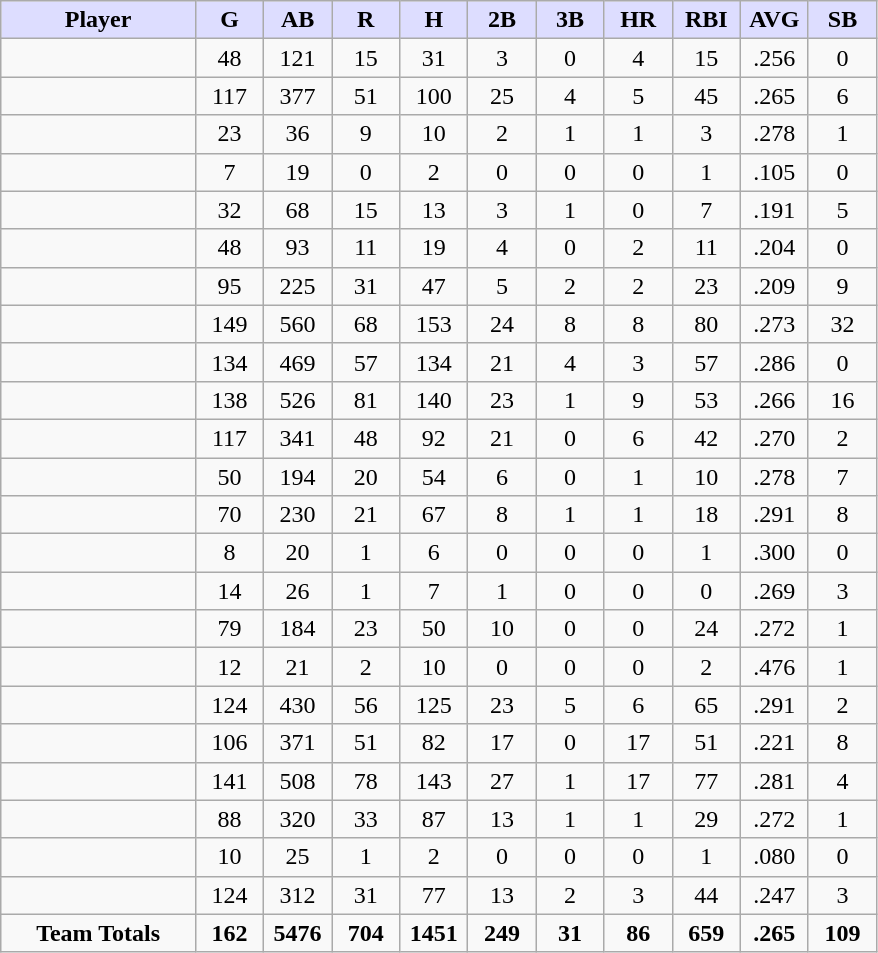<table class="wikitable" style="text-align:center;">
<tr>
<th style="background:#ddf; width:20%;"><strong>Player</strong></th>
<th style="background:#ddf; width:7%;"><strong>G</strong></th>
<th style="background:#ddf; width:7%;"><strong>AB</strong></th>
<th style="background:#ddf; width:7%;"><strong>R</strong></th>
<th style="background:#ddf; width:7%;"><strong>H</strong></th>
<th style="background:#ddf; width:7%;"><strong>2B</strong></th>
<th style="background:#ddf; width:7%;"><strong>3B</strong></th>
<th style="background:#ddf; width:7%;"><strong>HR</strong></th>
<th style="background:#ddf; width:7%;"><strong>RBI</strong></th>
<th style="background:#ddf; width:7%;"><strong>AVG</strong></th>
<th style="background:#ddf; width:7%;"><strong>SB</strong></th>
</tr>
<tr>
<td align=left></td>
<td>48</td>
<td>121</td>
<td>15</td>
<td>31</td>
<td>3</td>
<td>0</td>
<td>4</td>
<td>15</td>
<td>.256</td>
<td>0</td>
</tr>
<tr>
<td align=left></td>
<td>117</td>
<td>377</td>
<td>51</td>
<td>100</td>
<td>25</td>
<td>4</td>
<td>5</td>
<td>45</td>
<td>.265</td>
<td>6</td>
</tr>
<tr>
<td align=left></td>
<td>23</td>
<td>36</td>
<td>9</td>
<td>10</td>
<td>2</td>
<td>1</td>
<td>1</td>
<td>3</td>
<td>.278</td>
<td>1</td>
</tr>
<tr>
<td align=left></td>
<td>7</td>
<td>19</td>
<td>0</td>
<td>2</td>
<td>0</td>
<td>0</td>
<td>0</td>
<td>1</td>
<td>.105</td>
<td>0</td>
</tr>
<tr>
<td align=left></td>
<td>32</td>
<td>68</td>
<td>15</td>
<td>13</td>
<td>3</td>
<td>1</td>
<td>0</td>
<td>7</td>
<td>.191</td>
<td>5</td>
</tr>
<tr>
<td align=left></td>
<td>48</td>
<td>93</td>
<td>11</td>
<td>19</td>
<td>4</td>
<td>0</td>
<td>2</td>
<td>11</td>
<td>.204</td>
<td>0</td>
</tr>
<tr>
<td align=left></td>
<td>95</td>
<td>225</td>
<td>31</td>
<td>47</td>
<td>5</td>
<td>2</td>
<td>2</td>
<td>23</td>
<td>.209</td>
<td>9</td>
</tr>
<tr>
<td align=left></td>
<td>149</td>
<td>560</td>
<td>68</td>
<td>153</td>
<td>24</td>
<td>8</td>
<td>8</td>
<td>80</td>
<td>.273</td>
<td>32</td>
</tr>
<tr>
<td align=left></td>
<td>134</td>
<td>469</td>
<td>57</td>
<td>134</td>
<td>21</td>
<td>4</td>
<td>3</td>
<td>57</td>
<td>.286</td>
<td>0</td>
</tr>
<tr>
<td align=left></td>
<td>138</td>
<td>526</td>
<td>81</td>
<td>140</td>
<td>23</td>
<td>1</td>
<td>9</td>
<td>53</td>
<td>.266</td>
<td>16</td>
</tr>
<tr>
<td align=left></td>
<td>117</td>
<td>341</td>
<td>48</td>
<td>92</td>
<td>21</td>
<td>0</td>
<td>6</td>
<td>42</td>
<td>.270</td>
<td>2</td>
</tr>
<tr>
<td align=left></td>
<td>50</td>
<td>194</td>
<td>20</td>
<td>54</td>
<td>6</td>
<td>0</td>
<td>1</td>
<td>10</td>
<td>.278</td>
<td>7</td>
</tr>
<tr>
<td align=left></td>
<td>70</td>
<td>230</td>
<td>21</td>
<td>67</td>
<td>8</td>
<td>1</td>
<td>1</td>
<td>18</td>
<td>.291</td>
<td>8</td>
</tr>
<tr>
<td align=left></td>
<td>8</td>
<td>20</td>
<td>1</td>
<td>6</td>
<td>0</td>
<td>0</td>
<td>0</td>
<td>1</td>
<td>.300</td>
<td>0</td>
</tr>
<tr>
<td align=left></td>
<td>14</td>
<td>26</td>
<td>1</td>
<td>7</td>
<td>1</td>
<td>0</td>
<td>0</td>
<td>0</td>
<td>.269</td>
<td>3</td>
</tr>
<tr>
<td align=left></td>
<td>79</td>
<td>184</td>
<td>23</td>
<td>50</td>
<td>10</td>
<td>0</td>
<td>0</td>
<td>24</td>
<td>.272</td>
<td>1</td>
</tr>
<tr>
<td align=left></td>
<td>12</td>
<td>21</td>
<td>2</td>
<td>10</td>
<td>0</td>
<td>0</td>
<td>0</td>
<td>2</td>
<td>.476</td>
<td>1</td>
</tr>
<tr>
<td align=left></td>
<td>124</td>
<td>430</td>
<td>56</td>
<td>125</td>
<td>23</td>
<td>5</td>
<td>6</td>
<td>65</td>
<td>.291</td>
<td>2</td>
</tr>
<tr>
<td align=left></td>
<td>106</td>
<td>371</td>
<td>51</td>
<td>82</td>
<td>17</td>
<td>0</td>
<td>17</td>
<td>51</td>
<td>.221</td>
<td>8</td>
</tr>
<tr>
<td align=left></td>
<td>141</td>
<td>508</td>
<td>78</td>
<td>143</td>
<td>27</td>
<td>1</td>
<td>17</td>
<td>77</td>
<td>.281</td>
<td>4</td>
</tr>
<tr>
<td align=left></td>
<td>88</td>
<td>320</td>
<td>33</td>
<td>87</td>
<td>13</td>
<td>1</td>
<td>1</td>
<td>29</td>
<td>.272</td>
<td>1</td>
</tr>
<tr>
<td align=left></td>
<td>10</td>
<td>25</td>
<td>1</td>
<td>2</td>
<td>0</td>
<td>0</td>
<td>0</td>
<td>1</td>
<td>.080</td>
<td>0</td>
</tr>
<tr>
<td align=left></td>
<td>124</td>
<td>312</td>
<td>31</td>
<td>77</td>
<td>13</td>
<td>2</td>
<td>3</td>
<td>44</td>
<td>.247</td>
<td>3</td>
</tr>
<tr class="sortbottom">
<td><strong>Team Totals</strong></td>
<td><strong>162</strong></td>
<td><strong>5476</strong></td>
<td><strong>704</strong></td>
<td><strong>1451</strong></td>
<td><strong>249</strong></td>
<td><strong>31</strong></td>
<td><strong>86</strong></td>
<td><strong>659</strong></td>
<td><strong>.265</strong></td>
<td><strong>109</strong></td>
</tr>
</table>
